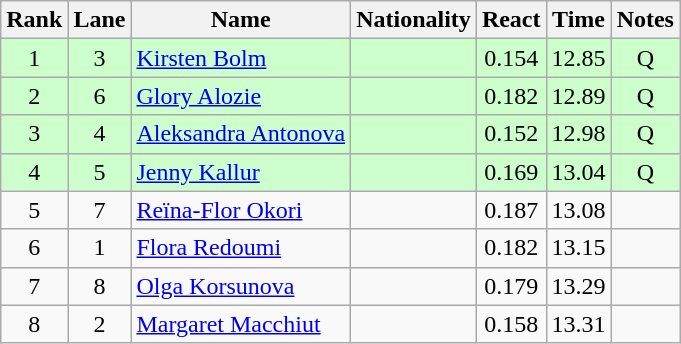<table class="wikitable sortable" style="text-align:center">
<tr>
<th>Rank</th>
<th>Lane</th>
<th>Name</th>
<th>Nationality</th>
<th>React</th>
<th>Time</th>
<th>Notes</th>
</tr>
<tr bgcolor=ccffcc>
<td>1</td>
<td>3</td>
<td align="left"><a href='#'>Kirsten Bolm</a></td>
<td align=left></td>
<td>0.154</td>
<td>12.85</td>
<td>Q</td>
</tr>
<tr bgcolor=ccffcc>
<td>2</td>
<td>6</td>
<td align="left"><a href='#'>Glory Alozie</a></td>
<td align=left></td>
<td>0.182</td>
<td>12.89</td>
<td>Q</td>
</tr>
<tr bgcolor=ccffcc>
<td>3</td>
<td>4</td>
<td align="left"><a href='#'>Aleksandra Antonova</a></td>
<td align=left></td>
<td>0.152</td>
<td>12.98</td>
<td>Q</td>
</tr>
<tr bgcolor=ccffcc>
<td>4</td>
<td>5</td>
<td align="left"><a href='#'>Jenny Kallur</a></td>
<td align=left></td>
<td>0.169</td>
<td>13.04</td>
<td>Q</td>
</tr>
<tr>
<td>5</td>
<td>7</td>
<td align="left"><a href='#'>Reïna-Flor Okori</a></td>
<td align=left></td>
<td>0.187</td>
<td>13.08</td>
<td></td>
</tr>
<tr>
<td>6</td>
<td>1</td>
<td align="left"><a href='#'>Flora Redoumi</a></td>
<td align=left></td>
<td>0.182</td>
<td>13.15</td>
<td></td>
</tr>
<tr>
<td>7</td>
<td>8</td>
<td align="left"><a href='#'>Olga Korsunova</a></td>
<td align=left></td>
<td>0.179</td>
<td>13.29</td>
<td></td>
</tr>
<tr>
<td>8</td>
<td>2</td>
<td align="left"><a href='#'>Margaret Macchiut</a></td>
<td align=left></td>
<td>0.158</td>
<td>13.31</td>
<td></td>
</tr>
</table>
